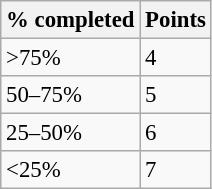<table class="wikitable" style="font-size:95%">
<tr>
<th>% completed</th>
<th>Points</th>
</tr>
<tr>
<td>>75%</td>
<td>4</td>
</tr>
<tr>
<td>50–75%</td>
<td>5</td>
</tr>
<tr>
<td>25–50%</td>
<td>6</td>
</tr>
<tr>
<td><25%</td>
<td>7</td>
</tr>
</table>
